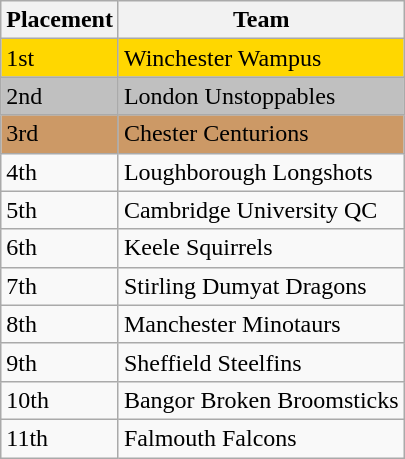<table class="wikitable">
<tr>
<th>Placement</th>
<th>Team</th>
</tr>
<tr>
<td style="background: gold;">1st</td>
<td style="background: gold;">Winchester Wampus</td>
</tr>
<tr>
<td style="background: silver;">2nd</td>
<td style="background: silver;">London Unstoppables</td>
</tr>
<tr>
<td style="background: #CC9966;">3rd</td>
<td style="background: #CC9966;">Chester Centurions</td>
</tr>
<tr>
<td>4th</td>
<td>Loughborough Longshots</td>
</tr>
<tr>
<td>5th</td>
<td>Cambridge University QC</td>
</tr>
<tr>
<td>6th</td>
<td>Keele Squirrels</td>
</tr>
<tr>
<td>7th</td>
<td>Stirling Dumyat Dragons</td>
</tr>
<tr>
<td>8th</td>
<td>Manchester Minotaurs</td>
</tr>
<tr>
<td>9th</td>
<td>Sheffield Steelfins</td>
</tr>
<tr>
<td>10th</td>
<td>Bangor Broken Broomsticks</td>
</tr>
<tr>
<td>11th</td>
<td>Falmouth Falcons</td>
</tr>
</table>
